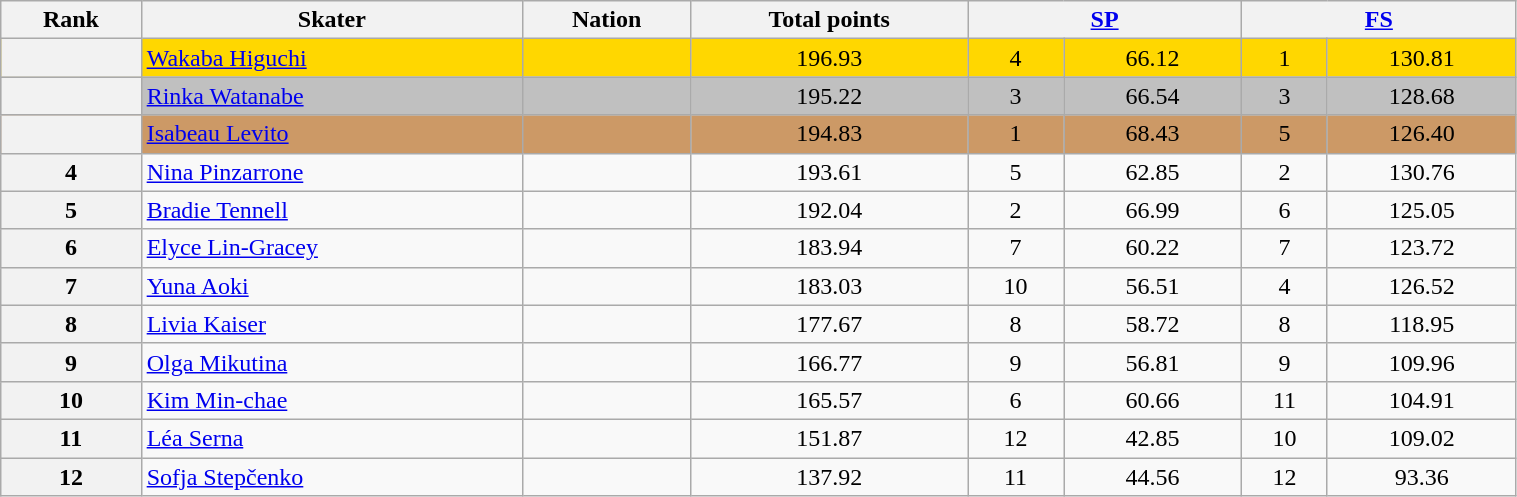<table class="wikitable sortable" style="text-align:center;" width="80%">
<tr>
<th scope="col">Rank</th>
<th scope="col">Skater</th>
<th scope="col">Nation</th>
<th scope="col">Total points</th>
<th scope="col" colspan="2" width="80px"><a href='#'>SP</a></th>
<th scope="col" colspan="2" width="80px"><a href='#'>FS</a></th>
</tr>
<tr bgcolor="gold">
<th scope="row"></th>
<td align="left"><a href='#'>Wakaba Higuchi</a></td>
<td align="left"></td>
<td>196.93</td>
<td>4</td>
<td>66.12</td>
<td>1</td>
<td>130.81</td>
</tr>
<tr bgcolor="silver">
<th scope="row"></th>
<td align="left"><a href='#'>Rinka Watanabe</a></td>
<td align="left"></td>
<td>195.22</td>
<td>3</td>
<td>66.54</td>
<td>3</td>
<td>128.68</td>
</tr>
<tr bgcolor="cc9966">
<th scope="row"></th>
<td align="left"><a href='#'>Isabeau Levito</a></td>
<td align="left"></td>
<td>194.83</td>
<td>1</td>
<td>68.43</td>
<td>5</td>
<td>126.40</td>
</tr>
<tr>
<th scope="row">4</th>
<td align="left"><a href='#'>Nina Pinzarrone</a></td>
<td align="left"></td>
<td>193.61</td>
<td>5</td>
<td>62.85</td>
<td>2</td>
<td>130.76</td>
</tr>
<tr>
<th scope="row">5</th>
<td align="left"><a href='#'>Bradie Tennell</a></td>
<td align="left"></td>
<td>192.04</td>
<td>2</td>
<td>66.99</td>
<td>6</td>
<td>125.05</td>
</tr>
<tr>
<th scope="row">6</th>
<td align="left"><a href='#'>Elyce Lin-Gracey</a></td>
<td align="left"></td>
<td>183.94</td>
<td>7</td>
<td>60.22</td>
<td>7</td>
<td>123.72</td>
</tr>
<tr>
<th scope="row">7</th>
<td align="left"><a href='#'>Yuna Aoki</a></td>
<td align="left"></td>
<td>183.03</td>
<td>10</td>
<td>56.51</td>
<td>4</td>
<td>126.52</td>
</tr>
<tr>
<th scope="row">8</th>
<td align="left"><a href='#'>Livia Kaiser</a></td>
<td align="left"></td>
<td>177.67</td>
<td>8</td>
<td>58.72</td>
<td>8</td>
<td>118.95</td>
</tr>
<tr>
<th scope="row">9</th>
<td align="left"><a href='#'>Olga Mikutina</a></td>
<td align="left"></td>
<td>166.77</td>
<td>9</td>
<td>56.81</td>
<td>9</td>
<td>109.96</td>
</tr>
<tr>
<th scope="row">10</th>
<td align="left"><a href='#'>Kim Min-chae</a></td>
<td align="left"></td>
<td>165.57</td>
<td>6</td>
<td>60.66</td>
<td>11</td>
<td>104.91</td>
</tr>
<tr>
<th scope="row">11</th>
<td align="left"><a href='#'>Léa Serna</a></td>
<td align="left"></td>
<td>151.87</td>
<td>12</td>
<td>42.85</td>
<td>10</td>
<td>109.02</td>
</tr>
<tr>
<th scope="row">12</th>
<td align="left"><a href='#'>Sofja Stepčenko</a></td>
<td align="left"></td>
<td>137.92</td>
<td>11</td>
<td>44.56</td>
<td>12</td>
<td>93.36</td>
</tr>
</table>
